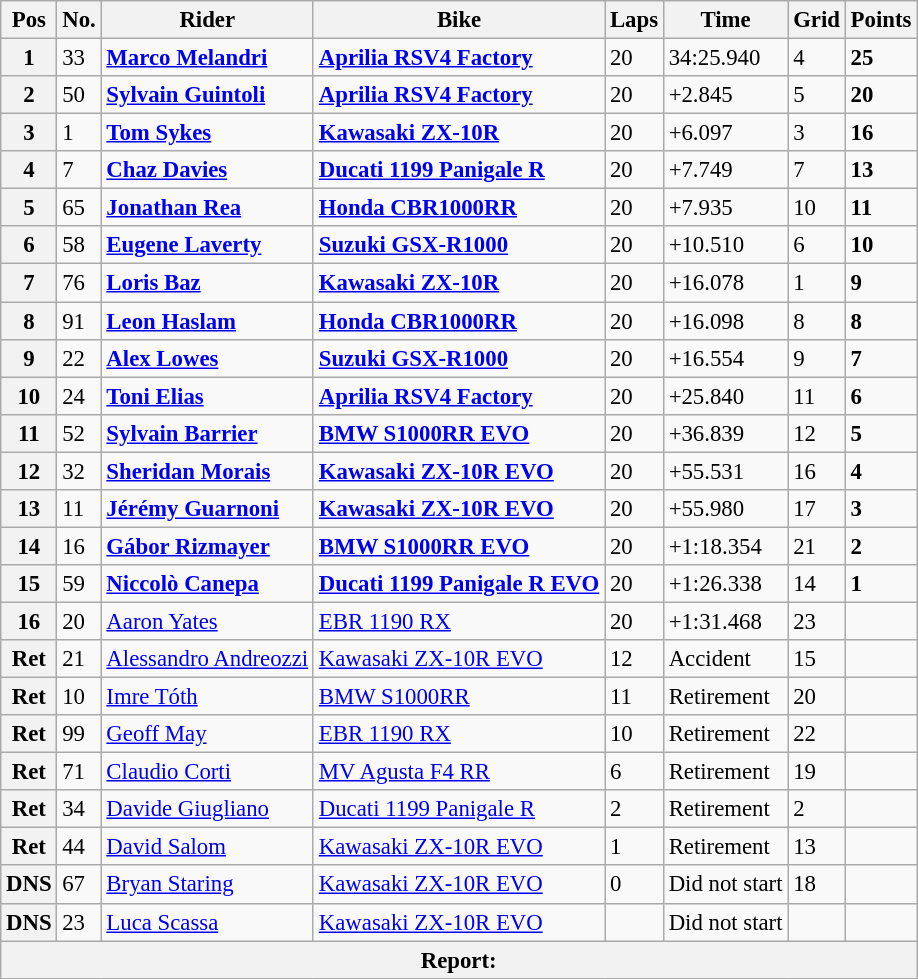<table class="wikitable" style="font-size: 95%;">
<tr>
<th>Pos</th>
<th>No.</th>
<th>Rider</th>
<th>Bike</th>
<th>Laps</th>
<th>Time</th>
<th>Grid</th>
<th>Points</th>
</tr>
<tr>
<th>1</th>
<td>33</td>
<td> <strong><a href='#'>Marco Melandri</a></strong></td>
<td><strong><a href='#'>Aprilia RSV4 Factory</a></strong></td>
<td>20</td>
<td>34:25.940</td>
<td>4</td>
<td><strong>25</strong></td>
</tr>
<tr>
<th>2</th>
<td>50</td>
<td> <strong><a href='#'>Sylvain Guintoli</a></strong></td>
<td><strong><a href='#'>Aprilia RSV4 Factory</a></strong></td>
<td>20</td>
<td>+2.845</td>
<td>5</td>
<td><strong>20</strong></td>
</tr>
<tr>
<th>3</th>
<td>1</td>
<td> <strong><a href='#'>Tom Sykes</a></strong></td>
<td><strong><a href='#'>Kawasaki ZX-10R</a></strong></td>
<td>20</td>
<td>+6.097</td>
<td>3</td>
<td><strong>16</strong></td>
</tr>
<tr>
<th>4</th>
<td>7</td>
<td> <strong><a href='#'>Chaz Davies</a></strong></td>
<td><strong><a href='#'>Ducati 1199 Panigale R</a></strong></td>
<td>20</td>
<td>+7.749</td>
<td>7</td>
<td><strong>13</strong></td>
</tr>
<tr>
<th>5</th>
<td>65</td>
<td> <strong><a href='#'>Jonathan Rea</a></strong></td>
<td><strong><a href='#'>Honda CBR1000RR</a></strong></td>
<td>20</td>
<td>+7.935</td>
<td>10</td>
<td><strong>11</strong></td>
</tr>
<tr>
<th>6</th>
<td>58</td>
<td> <strong><a href='#'>Eugene Laverty</a></strong></td>
<td><strong><a href='#'>Suzuki GSX-R1000</a></strong></td>
<td>20</td>
<td>+10.510</td>
<td>6</td>
<td><strong>10</strong></td>
</tr>
<tr>
<th>7</th>
<td>76</td>
<td> <strong><a href='#'>Loris Baz</a></strong></td>
<td><strong><a href='#'>Kawasaki ZX-10R</a></strong></td>
<td>20</td>
<td>+16.078</td>
<td>1</td>
<td><strong>9</strong></td>
</tr>
<tr>
<th>8</th>
<td>91</td>
<td> <strong><a href='#'>Leon Haslam</a></strong></td>
<td><strong><a href='#'>Honda CBR1000RR</a></strong></td>
<td>20</td>
<td>+16.098</td>
<td>8</td>
<td><strong>8</strong></td>
</tr>
<tr>
<th>9</th>
<td>22</td>
<td> <strong><a href='#'>Alex Lowes</a></strong></td>
<td><strong><a href='#'>Suzuki GSX-R1000</a></strong></td>
<td>20</td>
<td>+16.554</td>
<td>9</td>
<td><strong>7</strong></td>
</tr>
<tr>
<th>10</th>
<td>24</td>
<td> <strong><a href='#'>Toni Elias</a></strong></td>
<td><strong><a href='#'>Aprilia RSV4 Factory</a></strong></td>
<td>20</td>
<td>+25.840</td>
<td>11</td>
<td><strong>6</strong></td>
</tr>
<tr>
<th>11</th>
<td>52</td>
<td> <strong><a href='#'>Sylvain Barrier</a></strong></td>
<td><strong><a href='#'>BMW S1000RR EVO</a></strong></td>
<td>20</td>
<td>+36.839</td>
<td>12</td>
<td><strong>5</strong></td>
</tr>
<tr>
<th>12</th>
<td>32</td>
<td> <strong><a href='#'>Sheridan Morais</a></strong></td>
<td><strong><a href='#'>Kawasaki ZX-10R EVO</a></strong></td>
<td>20</td>
<td>+55.531</td>
<td>16</td>
<td><strong>4</strong></td>
</tr>
<tr>
<th>13</th>
<td>11</td>
<td> <strong><a href='#'>Jérémy Guarnoni</a></strong></td>
<td><strong><a href='#'>Kawasaki ZX-10R EVO</a></strong></td>
<td>20</td>
<td>+55.980</td>
<td>17</td>
<td><strong>3</strong></td>
</tr>
<tr>
<th>14</th>
<td>16</td>
<td> <strong><a href='#'>Gábor Rizmayer</a></strong></td>
<td><strong><a href='#'>BMW S1000RR EVO</a></strong></td>
<td>20</td>
<td>+1:18.354</td>
<td>21</td>
<td><strong>2</strong></td>
</tr>
<tr>
<th>15</th>
<td>59</td>
<td> <strong><a href='#'>Niccolò Canepa</a></strong></td>
<td><strong><a href='#'>Ducati 1199 Panigale R EVO</a></strong></td>
<td>20</td>
<td>+1:26.338</td>
<td>14</td>
<td><strong>1</strong></td>
</tr>
<tr>
<th>16</th>
<td>20</td>
<td> <a href='#'>Aaron Yates</a></td>
<td><a href='#'>EBR 1190 RX</a></td>
<td>20</td>
<td>+1:31.468</td>
<td>23</td>
<td></td>
</tr>
<tr>
<th>Ret</th>
<td>21</td>
<td> <a href='#'>Alessandro Andreozzi</a></td>
<td><a href='#'>Kawasaki ZX-10R EVO</a></td>
<td>12</td>
<td>Accident</td>
<td>15</td>
<td></td>
</tr>
<tr>
<th>Ret</th>
<td>10</td>
<td> <a href='#'>Imre Tóth</a></td>
<td><a href='#'>BMW S1000RR</a></td>
<td>11</td>
<td>Retirement</td>
<td>20</td>
<td></td>
</tr>
<tr>
<th>Ret</th>
<td>99</td>
<td> <a href='#'>Geoff May</a></td>
<td><a href='#'>EBR 1190 RX</a></td>
<td>10</td>
<td>Retirement</td>
<td>22</td>
<td></td>
</tr>
<tr>
<th>Ret</th>
<td>71</td>
<td> <a href='#'>Claudio Corti</a></td>
<td><a href='#'>MV Agusta F4 RR</a></td>
<td>6</td>
<td>Retirement</td>
<td>19</td>
<td></td>
</tr>
<tr>
<th>Ret</th>
<td>34</td>
<td> <a href='#'>Davide Giugliano</a></td>
<td><a href='#'>Ducati 1199 Panigale R</a></td>
<td>2</td>
<td>Retirement</td>
<td>2</td>
<td></td>
</tr>
<tr>
<th>Ret</th>
<td>44</td>
<td> <a href='#'>David Salom</a></td>
<td><a href='#'>Kawasaki ZX-10R EVO</a></td>
<td>1</td>
<td>Retirement</td>
<td>13</td>
<td></td>
</tr>
<tr>
<th>DNS</th>
<td>67</td>
<td> <a href='#'>Bryan Staring</a></td>
<td><a href='#'>Kawasaki ZX-10R EVO</a></td>
<td>0</td>
<td>Did not start</td>
<td>18</td>
<td></td>
</tr>
<tr>
<th>DNS</th>
<td>23</td>
<td> <a href='#'>Luca Scassa</a></td>
<td><a href='#'>Kawasaki ZX-10R EVO</a></td>
<td></td>
<td>Did not start</td>
<td></td>
<td></td>
</tr>
<tr>
<th colspan=8>Report:</th>
</tr>
<tr>
</tr>
</table>
